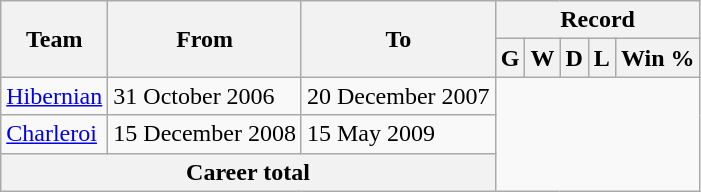<table class="wikitable" style="text-align: center">
<tr>
<th rowspan="2">Team</th>
<th rowspan="2">From</th>
<th rowspan="2">To</th>
<th colspan="5">Record</th>
</tr>
<tr>
<th>G</th>
<th>W</th>
<th>D</th>
<th>L</th>
<th>Win %</th>
</tr>
<tr>
<td align=left><a href='#'>Hibernian</a></td>
<td align=left>31 October 2006</td>
<td align=left>20 December 2007<br></td>
</tr>
<tr>
<td align=left><a href='#'>Charleroi</a></td>
<td align=left>15 December 2008</td>
<td align=left>15 May 2009<br></td>
</tr>
<tr>
<th colspan= 3>Career total<br></th>
</tr>
</table>
